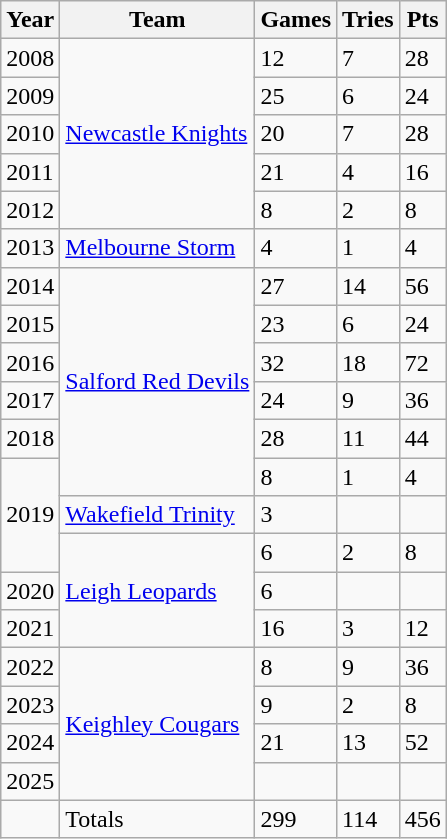<table class="wikitable">
<tr>
<th>Year</th>
<th>Team</th>
<th>Games</th>
<th>Tries</th>
<th>Pts</th>
</tr>
<tr>
<td>2008</td>
<td rowspan="5"> <a href='#'>Newcastle Knights</a></td>
<td>12</td>
<td>7</td>
<td>28</td>
</tr>
<tr>
<td>2009</td>
<td>25</td>
<td>6</td>
<td>24</td>
</tr>
<tr>
<td>2010</td>
<td>20</td>
<td>7</td>
<td>28</td>
</tr>
<tr>
<td>2011</td>
<td>21</td>
<td>4</td>
<td>16</td>
</tr>
<tr>
<td>2012</td>
<td>8</td>
<td>2</td>
<td>8</td>
</tr>
<tr>
<td>2013</td>
<td> <a href='#'>Melbourne Storm</a></td>
<td>4</td>
<td>1</td>
<td>4</td>
</tr>
<tr>
<td>2014</td>
<td rowspan="6"> <a href='#'>Salford Red Devils</a></td>
<td>27</td>
<td>14</td>
<td>56</td>
</tr>
<tr>
<td>2015</td>
<td>23</td>
<td>6</td>
<td>24</td>
</tr>
<tr>
<td>2016</td>
<td>32</td>
<td>18</td>
<td>72</td>
</tr>
<tr>
<td>2017</td>
<td>24</td>
<td>9</td>
<td>36</td>
</tr>
<tr>
<td>2018</td>
<td>28</td>
<td>11</td>
<td>44</td>
</tr>
<tr>
<td rowspan="3">2019</td>
<td>8</td>
<td>1</td>
<td>4</td>
</tr>
<tr>
<td> <a href='#'>Wakefield Trinity</a></td>
<td>3</td>
<td></td>
<td></td>
</tr>
<tr>
<td rowspan="3"> <a href='#'>Leigh Leopards</a></td>
<td>6</td>
<td>2</td>
<td>8</td>
</tr>
<tr>
<td>2020</td>
<td>6</td>
<td></td>
<td></td>
</tr>
<tr>
<td>2021</td>
<td>16</td>
<td>3</td>
<td>12</td>
</tr>
<tr>
<td>2022</td>
<td rowspan="4">  <a href='#'>Keighley Cougars</a></td>
<td>8</td>
<td>9</td>
<td>36</td>
</tr>
<tr>
<td>2023</td>
<td>9</td>
<td>2</td>
<td>8</td>
</tr>
<tr>
<td>2024</td>
<td>21</td>
<td>13</td>
<td>52</td>
</tr>
<tr>
<td>2025</td>
<td></td>
<td></td>
<td></td>
</tr>
<tr>
<td></td>
<td>Totals</td>
<td>299</td>
<td>114</td>
<td>456</td>
</tr>
</table>
